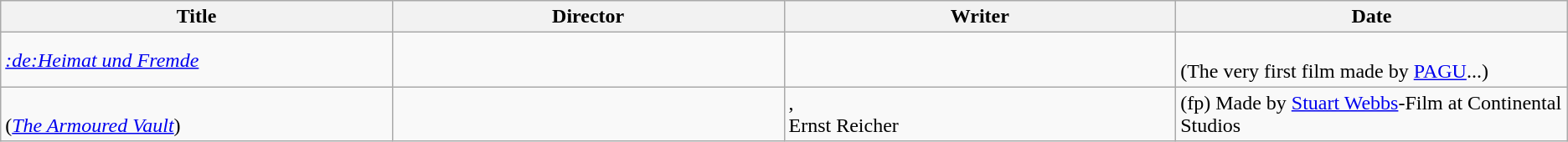<table class="wikitable" style=line-height:1.5">
<tr>
<th style="width:24%;">Title</th>
<th style="width:24%;">Director</th>
<th style="width:24%;">Writer</th>
<th style="width:24%;">Date</th>
</tr>
<tr>
<td><em><a href='#'>:de:Heimat und Fremde</a></em></td>
<td></td>
<td></td>
<td><br> (The very first film made by <a href='#'>PAGU</a>...)</td>
</tr>
<tr>
<td><em></em><br>(<em><a href='#'>The Armoured Vault</a></em>)</td>
<td></td>
<td>,<br>Ernst Reicher</td>
<td> (fp) Made by <a href='#'>Stuart Webbs</a>-Film at Continental Studios</td>
</tr>
</table>
